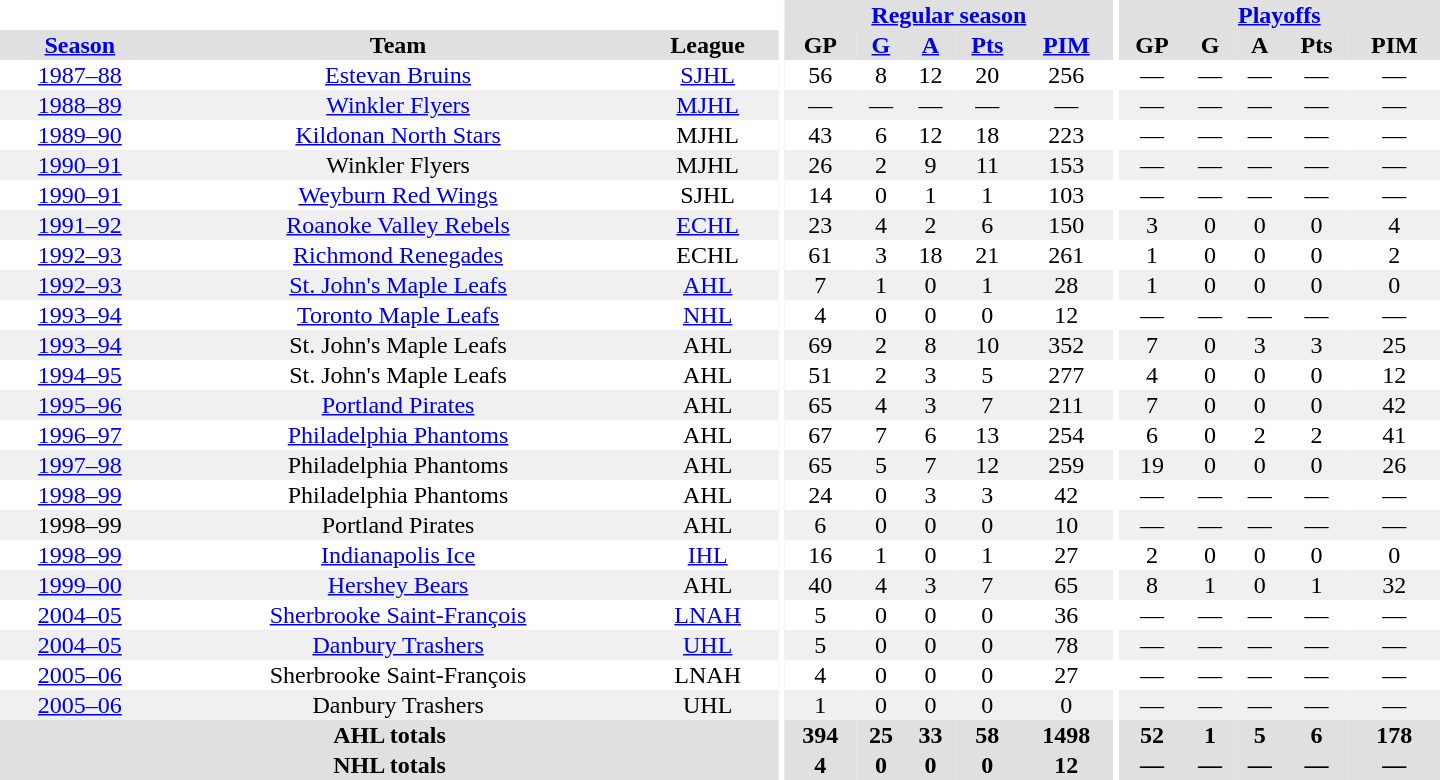<table border="0" cellpadding="1" cellspacing="0" style="text-align:center; width:60em">
<tr bgcolor="#e0e0e0">
<th colspan="3" bgcolor="#ffffff"></th>
<th rowspan="100" bgcolor="#ffffff"></th>
<th colspan="5"><a href='#'>Regular season</a></th>
<th rowspan="100" bgcolor="#ffffff"></th>
<th colspan="5"><a href='#'>Playoffs</a></th>
</tr>
<tr bgcolor="#e0e0e0">
<th><a href='#'>Season</a></th>
<th>Team</th>
<th>League</th>
<th>GP</th>
<th><a href='#'>G</a></th>
<th><a href='#'>A</a></th>
<th><a href='#'>Pts</a></th>
<th><a href='#'>PIM</a></th>
<th>GP</th>
<th>G</th>
<th>A</th>
<th>Pts</th>
<th>PIM</th>
</tr>
<tr>
<td><a href='#'>1987–88</a></td>
<td><a href='#'>Estevan Bruins</a></td>
<td><a href='#'>SJHL</a></td>
<td>56</td>
<td>8</td>
<td>12</td>
<td>20</td>
<td>256</td>
<td>—</td>
<td>—</td>
<td>—</td>
<td>—</td>
<td>—</td>
</tr>
<tr bgcolor="#f0f0f0">
<td><a href='#'>1988–89</a></td>
<td><a href='#'>Winkler Flyers</a></td>
<td><a href='#'>MJHL</a></td>
<td>—</td>
<td>—</td>
<td>—</td>
<td>—</td>
<td>—</td>
<td>—</td>
<td>—</td>
<td>—</td>
<td>—</td>
<td>—</td>
</tr>
<tr>
<td><a href='#'>1989–90</a></td>
<td><a href='#'>Kildonan North Stars</a></td>
<td>MJHL</td>
<td>43</td>
<td>6</td>
<td>12</td>
<td>18</td>
<td>223</td>
<td>—</td>
<td>—</td>
<td>—</td>
<td>—</td>
<td>—</td>
</tr>
<tr bgcolor="#f0f0f0">
<td><a href='#'>1990–91</a></td>
<td>Winkler Flyers</td>
<td>MJHL</td>
<td>26</td>
<td>2</td>
<td>9</td>
<td>11</td>
<td>153</td>
<td>—</td>
<td>—</td>
<td>—</td>
<td>—</td>
<td>—</td>
</tr>
<tr>
<td><a href='#'>1990–91</a></td>
<td><a href='#'>Weyburn Red Wings</a></td>
<td>SJHL</td>
<td>14</td>
<td>0</td>
<td>1</td>
<td>1</td>
<td>103</td>
<td>—</td>
<td>—</td>
<td>—</td>
<td>—</td>
<td>—</td>
</tr>
<tr bgcolor="#f0f0f0">
<td><a href='#'>1991–92</a></td>
<td><a href='#'>Roanoke Valley Rebels</a></td>
<td><a href='#'>ECHL</a></td>
<td>23</td>
<td>4</td>
<td>2</td>
<td>6</td>
<td>150</td>
<td>3</td>
<td>0</td>
<td>0</td>
<td>0</td>
<td>4</td>
</tr>
<tr>
<td><a href='#'>1992–93</a></td>
<td><a href='#'>Richmond Renegades</a></td>
<td>ECHL</td>
<td>61</td>
<td>3</td>
<td>18</td>
<td>21</td>
<td>261</td>
<td>1</td>
<td>0</td>
<td>0</td>
<td>0</td>
<td>2</td>
</tr>
<tr bgcolor="#f0f0f0">
<td><a href='#'>1992–93</a></td>
<td><a href='#'>St. John's Maple Leafs</a></td>
<td><a href='#'>AHL</a></td>
<td>7</td>
<td>1</td>
<td>0</td>
<td>1</td>
<td>28</td>
<td>1</td>
<td>0</td>
<td>0</td>
<td>0</td>
<td>0</td>
</tr>
<tr>
<td><a href='#'>1993–94</a></td>
<td><a href='#'>Toronto Maple Leafs</a></td>
<td><a href='#'>NHL</a></td>
<td>4</td>
<td>0</td>
<td>0</td>
<td>0</td>
<td>12</td>
<td>—</td>
<td>—</td>
<td>—</td>
<td>—</td>
<td>—</td>
</tr>
<tr bgcolor="#f0f0f0">
<td><a href='#'>1993–94</a></td>
<td>St. John's Maple Leafs</td>
<td>AHL</td>
<td>69</td>
<td>2</td>
<td>8</td>
<td>10</td>
<td>352</td>
<td>7</td>
<td>0</td>
<td>3</td>
<td>3</td>
<td>25</td>
</tr>
<tr>
<td><a href='#'>1994–95</a></td>
<td>St. John's Maple Leafs</td>
<td>AHL</td>
<td>51</td>
<td>2</td>
<td>3</td>
<td>5</td>
<td>277</td>
<td>4</td>
<td>0</td>
<td>0</td>
<td>0</td>
<td>12</td>
</tr>
<tr bgcolor="#f0f0f0">
<td><a href='#'>1995–96</a></td>
<td><a href='#'>Portland Pirates</a></td>
<td>AHL</td>
<td>65</td>
<td>4</td>
<td>3</td>
<td>7</td>
<td>211</td>
<td>7</td>
<td>0</td>
<td>0</td>
<td>0</td>
<td>42</td>
</tr>
<tr>
<td><a href='#'>1996–97</a></td>
<td><a href='#'>Philadelphia Phantoms</a></td>
<td>AHL</td>
<td>67</td>
<td>7</td>
<td>6</td>
<td>13</td>
<td>254</td>
<td>6</td>
<td>0</td>
<td>2</td>
<td>2</td>
<td>41</td>
</tr>
<tr bgcolor="#f0f0f0">
<td><a href='#'>1997–98</a></td>
<td>Philadelphia Phantoms</td>
<td>AHL</td>
<td>65</td>
<td>5</td>
<td>7</td>
<td>12</td>
<td>259</td>
<td>19</td>
<td>0</td>
<td>0</td>
<td>0</td>
<td>26</td>
</tr>
<tr>
<td><a href='#'>1998–99</a></td>
<td>Philadelphia Phantoms</td>
<td>AHL</td>
<td>24</td>
<td>0</td>
<td>3</td>
<td>3</td>
<td>42</td>
<td>—</td>
<td>—</td>
<td>—</td>
<td>—</td>
<td>—</td>
</tr>
<tr bgcolor="#f0f0f0">
<td>1998–99</td>
<td>Portland Pirates</td>
<td>AHL</td>
<td>6</td>
<td>0</td>
<td>0</td>
<td>0</td>
<td>10</td>
<td>—</td>
<td>—</td>
<td>—</td>
<td>—</td>
<td>—</td>
</tr>
<tr>
<td><a href='#'>1998–99</a></td>
<td><a href='#'>Indianapolis Ice</a></td>
<td><a href='#'>IHL</a></td>
<td>16</td>
<td>1</td>
<td>0</td>
<td>1</td>
<td>27</td>
<td>2</td>
<td>0</td>
<td>0</td>
<td>0</td>
<td>0</td>
</tr>
<tr bgcolor="#f0f0f0">
<td><a href='#'>1999–00</a></td>
<td><a href='#'>Hershey Bears</a></td>
<td>AHL</td>
<td>40</td>
<td>4</td>
<td>3</td>
<td>7</td>
<td>65</td>
<td>8</td>
<td>1</td>
<td>0</td>
<td>1</td>
<td>32</td>
</tr>
<tr>
<td><a href='#'>2004–05</a></td>
<td><a href='#'>Sherbrooke Saint-François</a></td>
<td><a href='#'>LNAH</a></td>
<td>5</td>
<td>0</td>
<td>0</td>
<td>0</td>
<td>36</td>
<td>—</td>
<td>—</td>
<td>—</td>
<td>—</td>
<td>—</td>
</tr>
<tr bgcolor="#f0f0f0">
<td><a href='#'>2004–05</a></td>
<td><a href='#'>Danbury Trashers</a></td>
<td><a href='#'>UHL</a></td>
<td>5</td>
<td>0</td>
<td>0</td>
<td>0</td>
<td>78</td>
<td>—</td>
<td>—</td>
<td>—</td>
<td>—</td>
<td>—</td>
</tr>
<tr>
<td><a href='#'>2005–06</a></td>
<td>Sherbrooke Saint-François</td>
<td>LNAH</td>
<td>4</td>
<td>0</td>
<td>0</td>
<td>0</td>
<td>27</td>
<td>—</td>
<td>—</td>
<td>—</td>
<td>—</td>
<td>—</td>
</tr>
<tr bgcolor="#f0f0f0">
<td><a href='#'>2005–06</a></td>
<td>Danbury Trashers</td>
<td>UHL</td>
<td>1</td>
<td>0</td>
<td>0</td>
<td>0</td>
<td>0</td>
<td>—</td>
<td>—</td>
<td>—</td>
<td>—</td>
<td>—</td>
</tr>
<tr bgcolor="#e0e0e0">
<th colspan="3">AHL totals</th>
<th>394</th>
<th>25</th>
<th>33</th>
<th>58</th>
<th>1498</th>
<th>52</th>
<th>1</th>
<th>5</th>
<th>6</th>
<th>178</th>
</tr>
<tr bgcolor="#e0e0e0">
<th colspan="3">NHL totals</th>
<th>4</th>
<th>0</th>
<th>0</th>
<th>0</th>
<th>12</th>
<th>—</th>
<th>—</th>
<th>—</th>
<th>—</th>
<th>—</th>
</tr>
</table>
